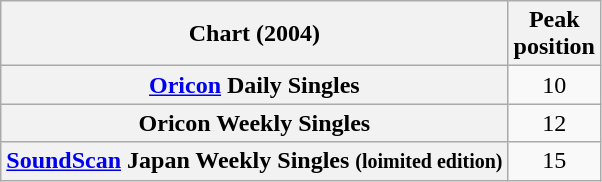<table class="wikitable sortable plainrowheaders">
<tr>
<th scope="col">Chart (2004)</th>
<th scope="col">Peak<br>position</th>
</tr>
<tr>
<th scope="row"><a href='#'>Oricon</a> Daily Singles</th>
<td align="center">10</td>
</tr>
<tr>
<th scope="row">Oricon Weekly Singles</th>
<td align="center">12</td>
</tr>
<tr>
<th scope="row"><a href='#'>SoundScan</a> Japan Weekly Singles <small>(loimited edition)</small></th>
<td align="center">15</td>
</tr>
</table>
